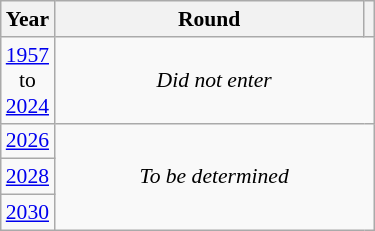<table class="wikitable" style="text-align: center; font-size:90%">
<tr>
<th>Year</th>
<th style="width:200px">Round</th>
<th></th>
</tr>
<tr>
<td><a href='#'>1957</a><br>to<br><a href='#'>2024</a></td>
<td colspan="2"><em>Did not enter</em></td>
</tr>
<tr>
<td><a href='#'>2026</a></td>
<td colspan="2" rowspan="3"><em>To be determined</em></td>
</tr>
<tr>
<td><a href='#'>2028</a></td>
</tr>
<tr>
<td><a href='#'>2030</a></td>
</tr>
</table>
